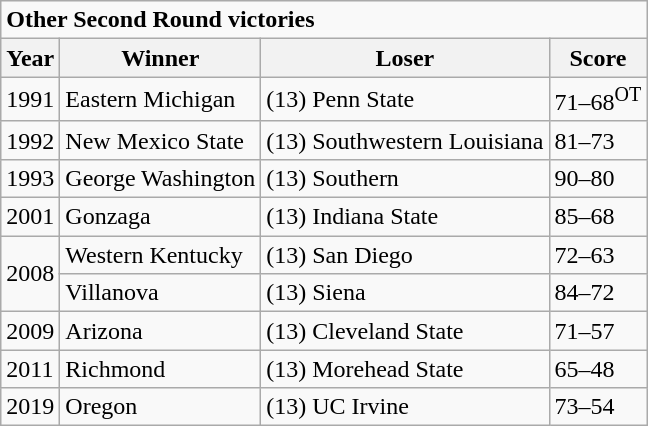<table class="wikitable">
<tr>
<td colspan=4><strong>Other Second Round victories</strong></td>
</tr>
<tr>
<th>Year</th>
<th>Winner</th>
<th>Loser</th>
<th>Score</th>
</tr>
<tr>
<td>1991</td>
<td>Eastern Michigan</td>
<td>(13) Penn State</td>
<td>71–68<sup>OT</sup></td>
</tr>
<tr>
<td>1992</td>
<td>New Mexico State</td>
<td>(13) Southwestern Louisiana</td>
<td>81–73</td>
</tr>
<tr>
<td>1993</td>
<td>George Washington</td>
<td>(13) Southern</td>
<td>90–80</td>
</tr>
<tr>
<td>2001</td>
<td>Gonzaga</td>
<td>(13) Indiana State</td>
<td>85–68</td>
</tr>
<tr>
<td rowspan="2">2008</td>
<td>Western Kentucky</td>
<td>(13) San Diego</td>
<td>72–63</td>
</tr>
<tr>
<td>Villanova</td>
<td>(13) Siena</td>
<td>84–72</td>
</tr>
<tr>
<td>2009</td>
<td>Arizona</td>
<td>(13) Cleveland State</td>
<td>71–57</td>
</tr>
<tr>
<td>2011</td>
<td>Richmond</td>
<td>(13) Morehead State</td>
<td>65–48</td>
</tr>
<tr>
<td>2019</td>
<td>Oregon</td>
<td>(13) UC Irvine</td>
<td>73–54</td>
</tr>
</table>
